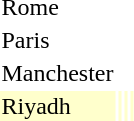<table>
<tr>
<td rowspan=2>Rome</td>
<td rowspan=2></td>
<td rowspan=2></td>
<td></td>
</tr>
<tr>
<td></td>
</tr>
<tr>
<td rowspan=2>Paris</td>
<td rowspan=2></td>
<td rowspan=2></td>
<td></td>
</tr>
<tr>
<td></td>
</tr>
<tr>
<td rowspan=2>Manchester</td>
<td rowspan=2></td>
<td rowspan=2></td>
<td></td>
</tr>
<tr>
<td></td>
</tr>
<tr bgcolor=ffffcc>
<td>Riyadh</td>
<td></td>
<td></td>
<td></td>
</tr>
</table>
